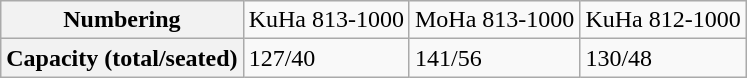<table class="wikitable">
<tr>
<th>Numbering</th>
<td>KuHa 813-1000</td>
<td>MoHa 813-1000</td>
<td>KuHa 812-1000</td>
</tr>
<tr>
<th>Capacity (total/seated)</th>
<td>127/40</td>
<td>141/56</td>
<td>130/48</td>
</tr>
</table>
